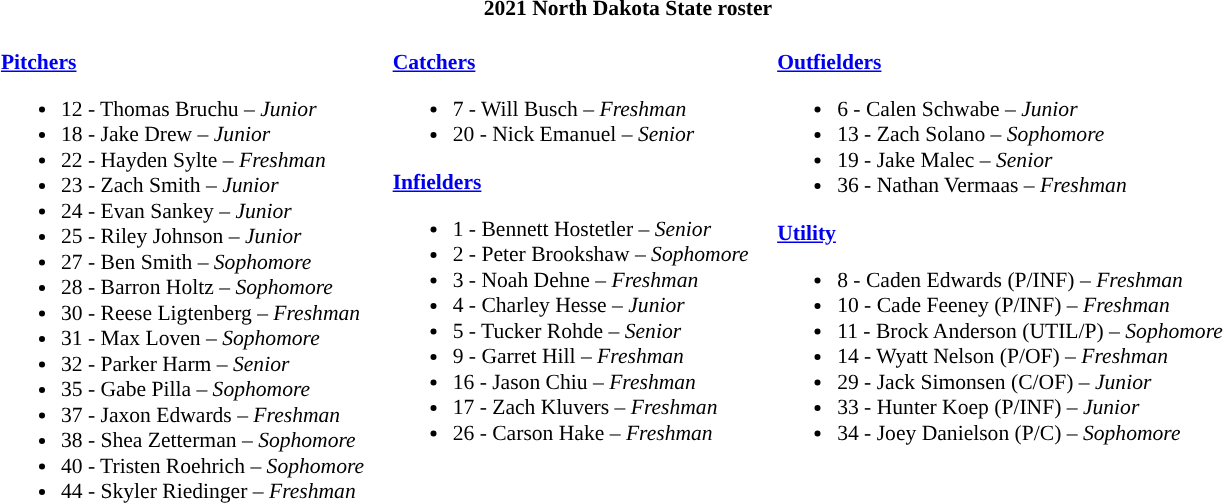<table class="toccolours" style="border-collapse:collapse; font-size:90%;">
<tr>
<th colspan="9">2021 North Dakota State roster</th>
</tr>
<tr>
<td width="03"> </td>
<td valign="top"><br><strong><a href='#'>Pitchers</a></strong><ul><li>12 - Thomas Bruchu – <em>Junior</em></li><li>18 - Jake Drew – <em>Junior</em></li><li>22 - Hayden Sylte – <em>Freshman</em></li><li>23 - Zach Smith – <em>Junior</em></li><li>24 - Evan Sankey – <em>Junior</em></li><li>25 - Riley Johnson – <em>Junior</em></li><li>27 - Ben Smith – <em>Sophomore</em></li><li>28 - Barron Holtz – <em>Sophomore</em></li><li>30 - Reese Ligtenberg – <em>Freshman</em></li><li>31 - Max Loven – <em>Sophomore</em></li><li>32 - Parker Harm – <em>Senior</em></li><li>35 - Gabe Pilla – <em>Sophomore</em></li><li>37 - Jaxon Edwards – <em>Freshman</em></li><li>38 - Shea Zetterman – <em>Sophomore</em></li><li>40 - Tristen Roehrich – <em>Sophomore</em></li><li>44 - Skyler Riedinger – <em>Freshman</em></li></ul></td>
<td width="15"> </td>
<td valign="top"><br><strong><a href='#'>Catchers</a></strong><ul><li>7 - Will Busch – <em>Freshman</em></li><li>20 - Nick Emanuel – <em>Senior</em></li></ul><strong><a href='#'>Infielders</a></strong><ul><li>1 - Bennett Hostetler – <em>Senior</em></li><li>2 - Peter Brookshaw – <em>Sophomore</em></li><li>3 - Noah Dehne – <em>Freshman</em></li><li>4 - Charley Hesse – <em>Junior</em></li><li>5 - Tucker Rohde – <em>Senior</em></li><li>9 - Garret Hill – <em>Freshman</em></li><li>16 - Jason Chiu – <em>Freshman</em></li><li>17 - Zach Kluvers – <em>Freshman</em></li><li>26 - Carson Hake – <em>Freshman</em></li></ul></td>
<td width="15"> </td>
<td valign="top"><br><strong><a href='#'>Outfielders</a></strong><ul><li>6 - Calen Schwabe – <em>Junior</em></li><li>13 - Zach Solano – <em>Sophomore</em></li><li>19 - Jake Malec – <em>Senior</em></li><li>36 - Nathan Vermaas – <em>Freshman</em></li></ul><strong><a href='#'>Utility</a></strong><ul><li>8 - Caden Edwards (P/INF) – <em>Freshman</em></li><li>10 - Cade Feeney (P/INF) – <em>Freshman</em></li><li>11 - Brock Anderson (UTIL/P) – <em>Sophomore</em></li><li>14 - Wyatt Nelson (P/OF) – <em>Freshman</em></li><li>29 - Jack Simonsen (C/OF) – <em>Junior</em></li><li>33 - Hunter Koep (P/INF) – <em>Junior</em></li><li>34 - Joey Danielson (P/C) – <em>Sophomore</em></li></ul></td>
<td width="25"> </td>
</tr>
</table>
